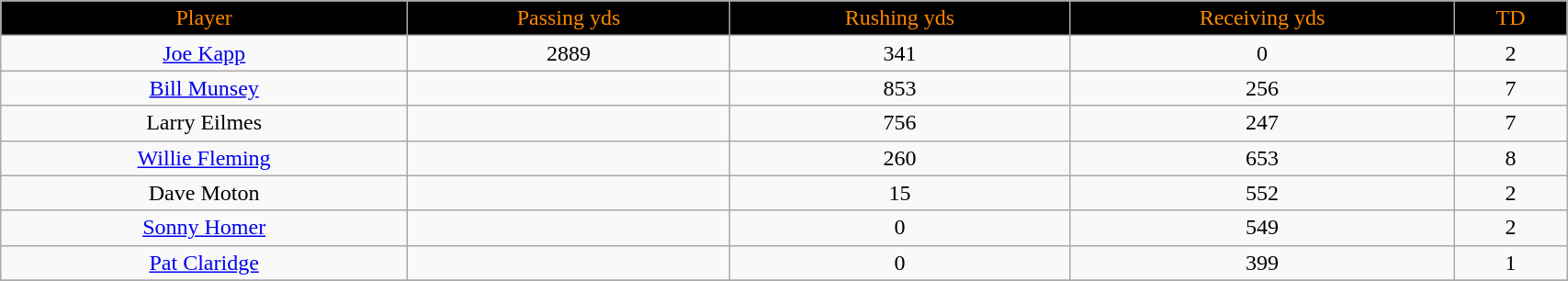<table class="wikitable" width="90%">
<tr align="center"  ! style="background:black;color:#FF8800;">
<td>Player</td>
<td>Passing yds</td>
<td>Rushing yds</td>
<td>Receiving yds</td>
<td>TD</td>
</tr>
<tr align="center" bgcolor="">
<td><a href='#'>Joe Kapp</a></td>
<td>2889</td>
<td>341</td>
<td>0</td>
<td>2</td>
</tr>
<tr align="center" bgcolor="">
<td><a href='#'>Bill Munsey</a></td>
<td></td>
<td>853</td>
<td>256</td>
<td>7</td>
</tr>
<tr align="center" bgcolor="">
<td>Larry Eilmes</td>
<td></td>
<td>756</td>
<td>247</td>
<td>7</td>
</tr>
<tr align="center" bgcolor="">
<td><a href='#'>Willie Fleming</a></td>
<td></td>
<td>260</td>
<td>653</td>
<td>8</td>
</tr>
<tr align="center" bgcolor="">
<td>Dave Moton</td>
<td></td>
<td>15</td>
<td>552</td>
<td>2</td>
</tr>
<tr align="center" bgcolor="">
<td><a href='#'>Sonny Homer</a></td>
<td></td>
<td>0</td>
<td>549</td>
<td>2</td>
</tr>
<tr align="center" bgcolor="">
<td><a href='#'>Pat Claridge</a></td>
<td></td>
<td>0</td>
<td>399</td>
<td>1</td>
</tr>
<tr align="center" bgcolor="">
</tr>
</table>
